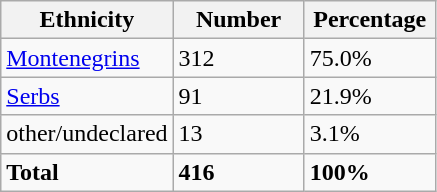<table class="wikitable">
<tr>
<th width="100px">Ethnicity</th>
<th width="80px">Number</th>
<th width="80px">Percentage</th>
</tr>
<tr>
<td><a href='#'>Montenegrins</a></td>
<td>312</td>
<td>75.0%</td>
</tr>
<tr>
<td><a href='#'>Serbs</a></td>
<td>91</td>
<td>21.9%</td>
</tr>
<tr>
<td>other/undeclared</td>
<td>13</td>
<td>3.1%</td>
</tr>
<tr>
<td><strong>Total</strong></td>
<td><strong>416</strong></td>
<td><strong>100%</strong></td>
</tr>
</table>
